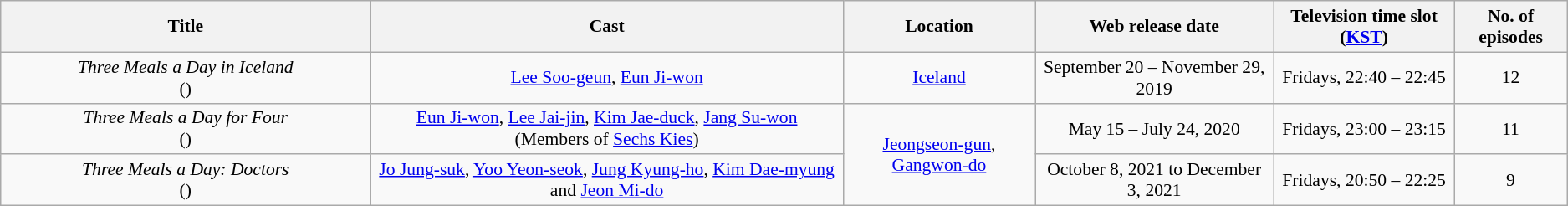<table class="wikitable" style="text-align:center; font-size:90%;">
<tr>
<th style="max-width:10em;">Title</th>
<th>Cast</th>
<th>Location</th>
<th>Web release date</th>
<th>Television time slot (<a href='#'>KST</a>)</th>
<th>No. of episodes</th>
</tr>
<tr>
<td style="width:20em;"><em>Three Meals a Day in Iceland</em><br>()</td>
<td><a href='#'>Lee Soo-geun</a>, <a href='#'>Eun Ji-won</a></td>
<td style="max-width:10em;"><a href='#'>Iceland</a></td>
<td style="max-width:10em;">September 20 – November 29, 2019</td>
<td>Fridays, 22:40 – 22:45</td>
<td>12</td>
</tr>
<tr>
<td><em>Three Meals a Day for Four</em><br>()</td>
<td><a href='#'>Eun Ji-won</a>, <a href='#'>Lee Jai-jin</a>, <a href='#'>Kim Jae-duck</a>, <a href='#'>Jang Su-won</a><br>(Members of <a href='#'>Sechs Kies</a>)</td>
<td rowspan="2"><a href='#'>Jeongseon-gun</a>, <a href='#'>Gangwon-do</a></td>
<td>May 15 – July 24, 2020</td>
<td>Fridays, 23:00 – 23:15</td>
<td>11</td>
</tr>
<tr>
<td><em>Three Meals a Day: Doctors</em><br>()</td>
<td><a href='#'>Jo Jung-suk</a>, <a href='#'>Yoo Yeon-seok</a>, <a href='#'>Jung Kyung-ho</a>, <a href='#'>Kim Dae-myung</a> and <a href='#'>Jeon Mi-do</a></td>
<td>October 8, 2021 to December 3, 2021</td>
<td>Fridays, 20:50 – 22:25</td>
<td>9</td>
</tr>
</table>
